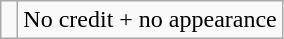<table class="wikitable">
<tr>
<td> </td>
<td>No credit + no appearance</td>
</tr>
</table>
